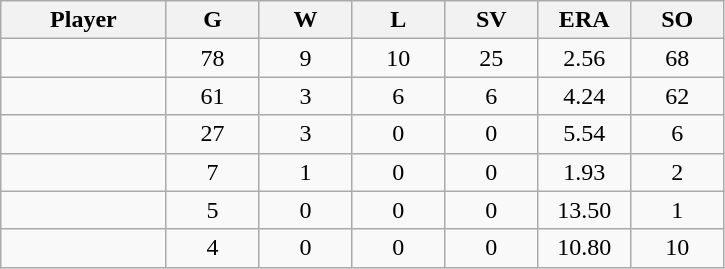<table class="wikitable sortable">
<tr>
<th bgcolor="#DDDDFF" width="16%">Player</th>
<th bgcolor="#DDDDFF" width="9%">G</th>
<th bgcolor="#DDDDFF" width="9%">W</th>
<th bgcolor="#DDDDFF" width="9%">L</th>
<th bgcolor="#DDDDFF" width="9%">SV</th>
<th bgcolor="#DDDDFF" width="9%">ERA</th>
<th bgcolor="#DDDDFF" width="9%">SO</th>
</tr>
<tr align="center">
<td></td>
<td>78</td>
<td>9</td>
<td>10</td>
<td>25</td>
<td>2.56</td>
<td>68</td>
</tr>
<tr align="center">
<td></td>
<td>61</td>
<td>3</td>
<td>6</td>
<td>6</td>
<td>4.24</td>
<td>62</td>
</tr>
<tr align="center">
<td></td>
<td>27</td>
<td>3</td>
<td>0</td>
<td>0</td>
<td>5.54</td>
<td>6</td>
</tr>
<tr align="center">
<td></td>
<td>7</td>
<td>1</td>
<td>0</td>
<td>0</td>
<td>1.93</td>
<td>2</td>
</tr>
<tr align="center">
<td></td>
<td>5</td>
<td>0</td>
<td>0</td>
<td>0</td>
<td>13.50</td>
<td>1</td>
</tr>
<tr align="center">
<td></td>
<td>4</td>
<td>0</td>
<td>0</td>
<td>0</td>
<td>10.80</td>
<td>10</td>
</tr>
</table>
